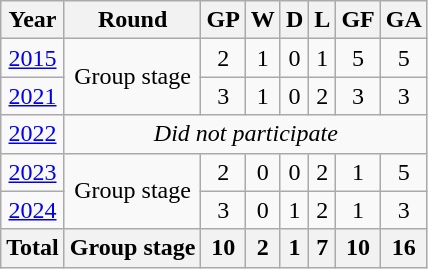<table class="wikitable" style="text-align: center;font-size:100%;">
<tr>
<th>Year</th>
<th>Round</th>
<th>GP</th>
<th>W</th>
<th>D</th>
<th>L</th>
<th>GF</th>
<th>GA</th>
</tr>
<tr>
<td> <a href='#'>2015</a></td>
<td rowspan=2>Group stage</td>
<td>2</td>
<td>1</td>
<td>0</td>
<td>1</td>
<td>5</td>
<td>5</td>
</tr>
<tr>
<td> <a href='#'>2021</a></td>
<td>3</td>
<td>1</td>
<td>0</td>
<td>2</td>
<td>3</td>
<td>3</td>
</tr>
<tr>
<td> <a href='#'>2022</a></td>
<td colspan=7><em>Did not participate</em></td>
</tr>
<tr>
<td> <a href='#'>2023</a></td>
<td rowspan=2>Group stage</td>
<td>2</td>
<td>0</td>
<td>0</td>
<td>2</td>
<td>1</td>
<td>5</td>
</tr>
<tr>
<td> <a href='#'>2024</a></td>
<td>3</td>
<td>0</td>
<td>1</td>
<td>2</td>
<td>1</td>
<td>3</td>
</tr>
<tr>
<th>Total</th>
<th>Group stage</th>
<th>10</th>
<th>2</th>
<th>1</th>
<th>7</th>
<th>10</th>
<th>16</th>
</tr>
</table>
